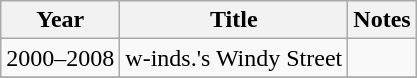<table class="wikitable sortable">
<tr>
<th>Year</th>
<th>Title</th>
<th class="unsortable">Notes</th>
</tr>
<tr>
<td>2000–2008</td>
<td>w-inds.'s Windy Street</td>
<td></td>
</tr>
<tr>
</tr>
</table>
